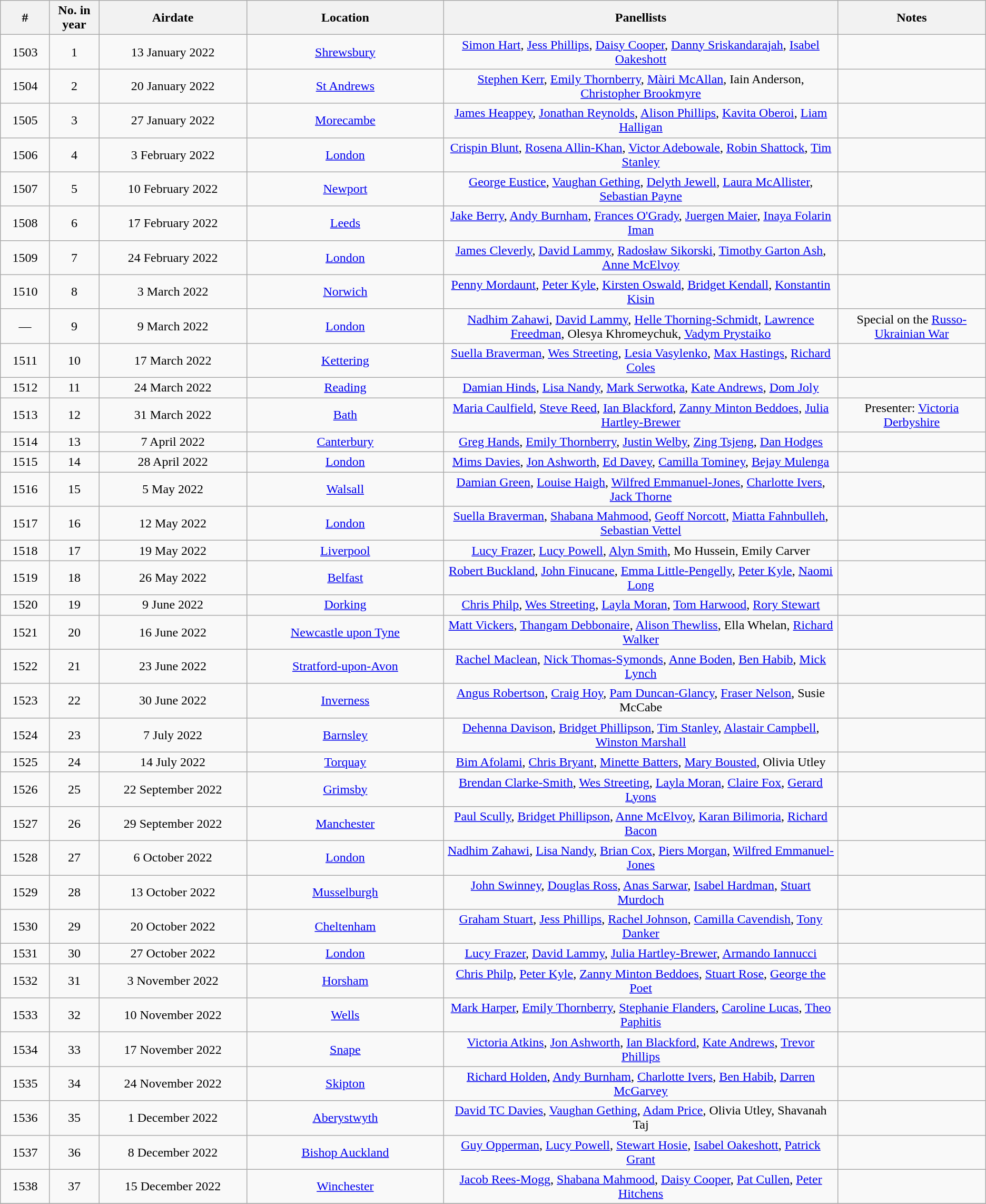<table class="wikitable" style="text-align:center;">
<tr>
<th style="width:5%;">#</th>
<th style="width:5%;">No. in year</th>
<th style="width:15%;">Airdate</th>
<th style="width:20%;">Location</th>
<th style="width:40%;">Panellists</th>
<th style="width:40%;">Notes</th>
</tr>
<tr>
<td>1503</td>
<td>1</td>
<td>13 January 2022</td>
<td><a href='#'>Shrewsbury</a></td>
<td><a href='#'>Simon Hart</a>, <a href='#'>Jess Phillips</a>, <a href='#'>Daisy Cooper</a>, <a href='#'>Danny Sriskandarajah</a>, <a href='#'>Isabel Oakeshott</a></td>
<td></td>
</tr>
<tr>
<td>1504</td>
<td>2</td>
<td>20 January 2022</td>
<td><a href='#'>St Andrews</a></td>
<td><a href='#'>Stephen Kerr</a>, <a href='#'>Emily Thornberry</a>, <a href='#'>Màiri McAllan</a>, Iain Anderson, <a href='#'>Christopher Brookmyre</a></td>
<td></td>
</tr>
<tr>
<td>1505</td>
<td>3</td>
<td>27 January 2022</td>
<td><a href='#'>Morecambe</a></td>
<td><a href='#'>James Heappey</a>, <a href='#'>Jonathan Reynolds</a>, <a href='#'>Alison Phillips</a>, <a href='#'>Kavita Oberoi</a>, <a href='#'>Liam Halligan</a></td>
<td></td>
</tr>
<tr>
<td>1506</td>
<td>4</td>
<td>3 February 2022</td>
<td><a href='#'>London</a></td>
<td><a href='#'>Crispin Blunt</a>, <a href='#'>Rosena Allin-Khan</a>, <a href='#'>Victor Adebowale</a>, <a href='#'>Robin Shattock</a>, <a href='#'>Tim Stanley</a></td>
<td></td>
</tr>
<tr>
<td>1507</td>
<td>5</td>
<td>10 February 2022</td>
<td><a href='#'>Newport</a></td>
<td><a href='#'>George Eustice</a>, <a href='#'>Vaughan Gething</a>, <a href='#'>Delyth Jewell</a>, <a href='#'>Laura McAllister</a>, <a href='#'>Sebastian Payne</a></td>
<td></td>
</tr>
<tr>
<td>1508</td>
<td>6</td>
<td>17 February 2022</td>
<td><a href='#'>Leeds</a></td>
<td><a href='#'>Jake Berry</a>, <a href='#'>Andy Burnham</a>, <a href='#'>Frances O'Grady</a>, <a href='#'>Juergen Maier</a>, <a href='#'>Inaya Folarin Iman</a></td>
<td></td>
</tr>
<tr>
<td>1509</td>
<td>7</td>
<td>24 February 2022</td>
<td><a href='#'>London</a></td>
<td><a href='#'>James Cleverly</a>, <a href='#'>David Lammy</a>, <a href='#'>Radosław Sikorski</a>, <a href='#'>Timothy Garton Ash</a>, <a href='#'>Anne McElvoy</a></td>
<td></td>
</tr>
<tr>
<td>1510</td>
<td>8</td>
<td>3 March 2022</td>
<td><a href='#'>Norwich</a></td>
<td><a href='#'>Penny Mordaunt</a>, <a href='#'>Peter Kyle</a>, <a href='#'>Kirsten Oswald</a>, <a href='#'>Bridget Kendall</a>, <a href='#'>Konstantin Kisin</a></td>
<td></td>
</tr>
<tr>
<td>—</td>
<td>9</td>
<td>9 March 2022</td>
<td><a href='#'>London</a></td>
<td><a href='#'>Nadhim Zahawi</a>, <a href='#'>David Lammy</a>, <a href='#'>Helle Thorning-Schmidt</a>, <a href='#'>Lawrence Freedman</a>, Olesya Khromeychuk, <a href='#'>Vadym Prystaiko</a></td>
<td>Special on the <a href='#'>Russo-Ukrainian War</a></td>
</tr>
<tr>
<td>1511</td>
<td>10</td>
<td>17 March 2022</td>
<td><a href='#'>Kettering</a></td>
<td><a href='#'>Suella Braverman</a>, <a href='#'>Wes Streeting</a>, <a href='#'>Lesia Vasylenko</a>, <a href='#'>Max Hastings</a>, <a href='#'>Richard Coles</a></td>
<td></td>
</tr>
<tr>
<td>1512</td>
<td>11</td>
<td>24 March 2022</td>
<td><a href='#'>Reading</a></td>
<td><a href='#'>Damian Hinds</a>, <a href='#'>Lisa Nandy</a>, <a href='#'>Mark Serwotka</a>, <a href='#'>Kate Andrews</a>, <a href='#'>Dom Joly</a></td>
<td></td>
</tr>
<tr>
<td>1513</td>
<td>12</td>
<td>31 March 2022</td>
<td><a href='#'>Bath</a></td>
<td><a href='#'>Maria Caulfield</a>, <a href='#'>Steve Reed</a>, <a href='#'>Ian Blackford</a>, <a href='#'>Zanny Minton Beddoes</a>, <a href='#'>Julia Hartley-Brewer</a></td>
<td>Presenter: <a href='#'>Victoria Derbyshire</a></td>
</tr>
<tr>
<td>1514</td>
<td>13</td>
<td>7 April 2022</td>
<td><a href='#'>Canterbury</a></td>
<td><a href='#'>Greg Hands</a>, <a href='#'>Emily Thornberry</a>, <a href='#'>Justin Welby</a>, <a href='#'>Zing Tsjeng</a>, <a href='#'>Dan Hodges</a></td>
<td></td>
</tr>
<tr>
<td>1515</td>
<td>14</td>
<td>28 April 2022</td>
<td><a href='#'>London</a></td>
<td><a href='#'>Mims Davies</a>, <a href='#'>Jon Ashworth</a>, <a href='#'>Ed Davey</a>, <a href='#'>Camilla Tominey</a>, <a href='#'>Bejay Mulenga</a></td>
<td></td>
</tr>
<tr>
<td>1516</td>
<td>15</td>
<td>5 May 2022</td>
<td><a href='#'>Walsall</a></td>
<td><a href='#'>Damian Green</a>, <a href='#'>Louise Haigh</a>, <a href='#'>Wilfred Emmanuel-Jones</a>, <a href='#'>Charlotte Ivers</a>, <a href='#'>Jack Thorne</a></td>
<td></td>
</tr>
<tr>
<td>1517</td>
<td>16</td>
<td>12 May 2022</td>
<td><a href='#'>London</a></td>
<td><a href='#'>Suella Braverman</a>, <a href='#'>Shabana Mahmood</a>, <a href='#'>Geoff Norcott</a>, <a href='#'>Miatta Fahnbulleh</a>, <a href='#'>Sebastian Vettel</a></td>
<td></td>
</tr>
<tr>
<td>1518</td>
<td>17</td>
<td>19 May 2022</td>
<td><a href='#'>Liverpool</a></td>
<td><a href='#'>Lucy Frazer</a>, <a href='#'>Lucy Powell</a>, <a href='#'>Alyn Smith</a>, Mo Hussein, Emily Carver</td>
<td></td>
</tr>
<tr>
<td>1519</td>
<td>18</td>
<td>26 May 2022</td>
<td><a href='#'>Belfast</a></td>
<td><a href='#'>Robert Buckland</a>, <a href='#'>John Finucane</a>, <a href='#'>Emma Little-Pengelly</a>, <a href='#'>Peter Kyle</a>, <a href='#'>Naomi Long</a></td>
<td></td>
</tr>
<tr>
<td>1520</td>
<td>19</td>
<td>9 June 2022</td>
<td><a href='#'>Dorking</a></td>
<td><a href='#'>Chris Philp</a>, <a href='#'>Wes Streeting</a>, <a href='#'>Layla Moran</a>, <a href='#'>Tom Harwood</a>, <a href='#'>Rory Stewart</a></td>
<td></td>
</tr>
<tr>
<td>1521</td>
<td>20</td>
<td>16 June 2022</td>
<td><a href='#'>Newcastle upon Tyne</a></td>
<td><a href='#'>Matt Vickers</a>, <a href='#'>Thangam Debbonaire</a>, <a href='#'>Alison Thewliss</a>, Ella Whelan, <a href='#'>Richard Walker</a></td>
<td></td>
</tr>
<tr>
<td>1522</td>
<td>21</td>
<td>23 June 2022</td>
<td><a href='#'>Stratford-upon-Avon</a></td>
<td><a href='#'>Rachel Maclean</a>, <a href='#'>Nick Thomas-Symonds</a>, <a href='#'>Anne Boden</a>, <a href='#'>Ben Habib</a>, <a href='#'>Mick Lynch</a></td>
<td></td>
</tr>
<tr>
<td>1523</td>
<td>22</td>
<td>30 June 2022</td>
<td><a href='#'>Inverness</a></td>
<td><a href='#'>Angus Robertson</a>, <a href='#'>Craig Hoy</a>, <a href='#'>Pam Duncan-Glancy</a>, <a href='#'>Fraser Nelson</a>, Susie McCabe</td>
<td></td>
</tr>
<tr>
<td>1524</td>
<td>23</td>
<td>7 July 2022</td>
<td><a href='#'>Barnsley</a></td>
<td><a href='#'>Dehenna Davison</a>, <a href='#'>Bridget Phillipson</a>, <a href='#'>Tim Stanley</a>, <a href='#'>Alastair Campbell</a>, <a href='#'>Winston Marshall</a></td>
<td></td>
</tr>
<tr>
<td>1525</td>
<td>24</td>
<td>14 July 2022</td>
<td><a href='#'>Torquay</a></td>
<td><a href='#'>Bim Afolami</a>, <a href='#'>Chris Bryant</a>, <a href='#'>Minette Batters</a>, <a href='#'>Mary Bousted</a>, Olivia Utley</td>
<td></td>
</tr>
<tr>
<td>1526</td>
<td>25</td>
<td>22 September 2022</td>
<td><a href='#'>Grimsby</a></td>
<td><a href='#'>Brendan Clarke-Smith</a>, <a href='#'>Wes Streeting</a>, <a href='#'>Layla Moran</a>, <a href='#'>Claire Fox</a>, <a href='#'>Gerard Lyons</a></td>
<td></td>
</tr>
<tr>
<td>1527</td>
<td>26</td>
<td>29 September 2022</td>
<td><a href='#'>Manchester</a></td>
<td><a href='#'>Paul Scully</a>, <a href='#'>Bridget Phillipson</a>, <a href='#'>Anne McElvoy</a>, <a href='#'>Karan Bilimoria</a>, <a href='#'>Richard Bacon</a></td>
<td></td>
</tr>
<tr>
<td>1528</td>
<td>27</td>
<td>6 October 2022</td>
<td><a href='#'>London</a></td>
<td><a href='#'>Nadhim Zahawi</a>, <a href='#'>Lisa Nandy</a>, <a href='#'>Brian Cox</a>, <a href='#'>Piers Morgan</a>, <a href='#'>Wilfred Emmanuel-Jones</a></td>
<td></td>
</tr>
<tr>
<td>1529</td>
<td>28</td>
<td>13 October 2022</td>
<td><a href='#'>Musselburgh</a></td>
<td><a href='#'>John Swinney</a>, <a href='#'>Douglas Ross</a>, <a href='#'>Anas Sarwar</a>, <a href='#'>Isabel Hardman</a>, <a href='#'>Stuart Murdoch</a></td>
<td></td>
</tr>
<tr>
<td>1530</td>
<td>29</td>
<td>20 October 2022</td>
<td><a href='#'>Cheltenham</a></td>
<td><a href='#'>Graham Stuart</a>, <a href='#'>Jess Phillips</a>, <a href='#'>Rachel Johnson</a>, <a href='#'>Camilla Cavendish</a>, <a href='#'>Tony Danker</a></td>
<td></td>
</tr>
<tr>
<td>1531</td>
<td>30</td>
<td>27 October 2022</td>
<td><a href='#'>London</a></td>
<td><a href='#'>Lucy Frazer</a>, <a href='#'>David Lammy</a>, <a href='#'>Julia Hartley-Brewer</a>, <a href='#'>Armando Iannucci</a></td>
<td></td>
</tr>
<tr>
<td>1532</td>
<td>31</td>
<td>3 November 2022</td>
<td><a href='#'>Horsham</a></td>
<td><a href='#'>Chris Philp</a>, <a href='#'>Peter Kyle</a>, <a href='#'>Zanny Minton Beddoes</a>, <a href='#'>Stuart Rose</a>, <a href='#'>George the Poet</a></td>
<td></td>
</tr>
<tr>
<td>1533</td>
<td>32</td>
<td>10 November 2022</td>
<td><a href='#'>Wells</a></td>
<td><a href='#'>Mark Harper</a>, <a href='#'>Emily Thornberry</a>, <a href='#'>Stephanie Flanders</a>, <a href='#'>Caroline Lucas</a>, <a href='#'>Theo Paphitis</a></td>
<td></td>
</tr>
<tr>
<td>1534</td>
<td>33</td>
<td>17 November 2022</td>
<td><a href='#'>Snape</a></td>
<td><a href='#'>Victoria Atkins</a>, <a href='#'>Jon Ashworth</a>, <a href='#'>Ian Blackford</a>, <a href='#'>Kate Andrews</a>, <a href='#'>Trevor Phillips</a></td>
<td></td>
</tr>
<tr>
<td>1535</td>
<td>34</td>
<td>24 November 2022</td>
<td><a href='#'>Skipton</a></td>
<td><a href='#'>Richard Holden</a>, <a href='#'>Andy Burnham</a>, <a href='#'>Charlotte Ivers</a>, <a href='#'>Ben Habib</a>, <a href='#'>Darren McGarvey</a></td>
<td></td>
</tr>
<tr>
<td>1536</td>
<td>35</td>
<td>1 December 2022</td>
<td><a href='#'>Aberystwyth</a></td>
<td><a href='#'>David TC Davies</a>, <a href='#'>Vaughan Gething</a>, <a href='#'>Adam Price</a>, Olivia Utley, Shavanah Taj</td>
<td></td>
</tr>
<tr>
<td>1537</td>
<td>36</td>
<td>8 December 2022</td>
<td><a href='#'>Bishop Auckland</a></td>
<td><a href='#'>Guy Opperman</a>, <a href='#'>Lucy Powell</a>, <a href='#'>Stewart Hosie</a>, <a href='#'>Isabel Oakeshott</a>, <a href='#'>Patrick Grant</a></td>
<td></td>
</tr>
<tr>
<td>1538</td>
<td>37</td>
<td>15 December 2022</td>
<td><a href='#'>Winchester</a></td>
<td><a href='#'>Jacob Rees-Mogg</a>, <a href='#'>Shabana Mahmood</a>, <a href='#'>Daisy Cooper</a>, <a href='#'>Pat Cullen</a>, <a href='#'>Peter Hitchens</a></td>
<td></td>
</tr>
<tr>
</tr>
</table>
